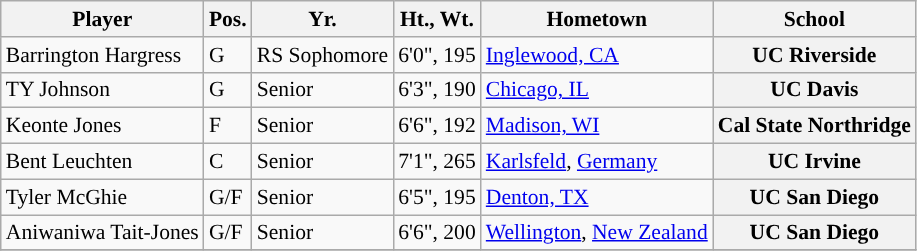<table class="wikitable" style="white-space:nowrap; font-size:90%;">
<tr>
<th>Player</th>
<th>Pos.</th>
<th>Yr.</th>
<th>Ht., Wt.</th>
<th>Hometown</th>
<th>School</th>
</tr>
<tr>
<td>Barrington Hargress</td>
<td>G</td>
<td>RS Sophomore</td>
<td>6'0", 195</td>
<td><a href='#'>Inglewood, CA</a></td>
<th>UC Riverside</th>
</tr>
<tr>
<td>TY Johnson</td>
<td>G</td>
<td>Senior</td>
<td>6'3", 190</td>
<td><a href='#'>Chicago, IL</a></td>
<th>UC Davis</th>
</tr>
<tr>
<td>Keonte Jones</td>
<td>F</td>
<td>Senior</td>
<td>6'6", 192</td>
<td><a href='#'>Madison, WI</a></td>
<th>Cal State Northridge</th>
</tr>
<tr>
<td>Bent Leuchten</td>
<td>C</td>
<td>Senior</td>
<td>7'1", 265</td>
<td><a href='#'>Karlsfeld</a>, <a href='#'>Germany</a></td>
<th>UC Irvine</th>
</tr>
<tr>
<td>Tyler McGhie</td>
<td>G/F</td>
<td>Senior</td>
<td>6'5", 195</td>
<td><a href='#'>Denton, TX</a></td>
<th>UC San Diego</th>
</tr>
<tr>
<td>Aniwaniwa Tait-Jones</td>
<td>G/F</td>
<td>Senior</td>
<td>6'6", 200</td>
<td><a href='#'>Wellington</a>, <a href='#'>New Zealand</a></td>
<th>UC San Diego</th>
</tr>
<tr>
</tr>
</table>
